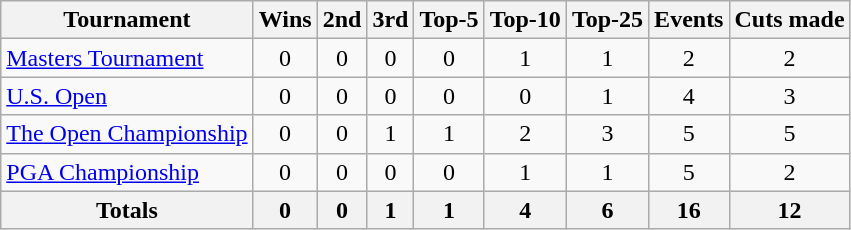<table class=wikitable style=text-align:center>
<tr>
<th>Tournament</th>
<th>Wins</th>
<th>2nd</th>
<th>3rd</th>
<th>Top-5</th>
<th>Top-10</th>
<th>Top-25</th>
<th>Events</th>
<th>Cuts made</th>
</tr>
<tr>
<td align=left><a href='#'>Masters Tournament</a></td>
<td>0</td>
<td>0</td>
<td>0</td>
<td>0</td>
<td>1</td>
<td>1</td>
<td>2</td>
<td>2</td>
</tr>
<tr>
<td align=left><a href='#'>U.S. Open</a></td>
<td>0</td>
<td>0</td>
<td>0</td>
<td>0</td>
<td>0</td>
<td>1</td>
<td>4</td>
<td>3</td>
</tr>
<tr>
<td align=left><a href='#'>The Open Championship</a></td>
<td>0</td>
<td>0</td>
<td>1</td>
<td>1</td>
<td>2</td>
<td>3</td>
<td>5</td>
<td>5</td>
</tr>
<tr>
<td align=left><a href='#'>PGA Championship</a></td>
<td>0</td>
<td>0</td>
<td>0</td>
<td>0</td>
<td>1</td>
<td>1</td>
<td>5</td>
<td>2</td>
</tr>
<tr>
<th>Totals</th>
<th>0</th>
<th>0</th>
<th>1</th>
<th>1</th>
<th>4</th>
<th>6</th>
<th>16</th>
<th>12</th>
</tr>
</table>
